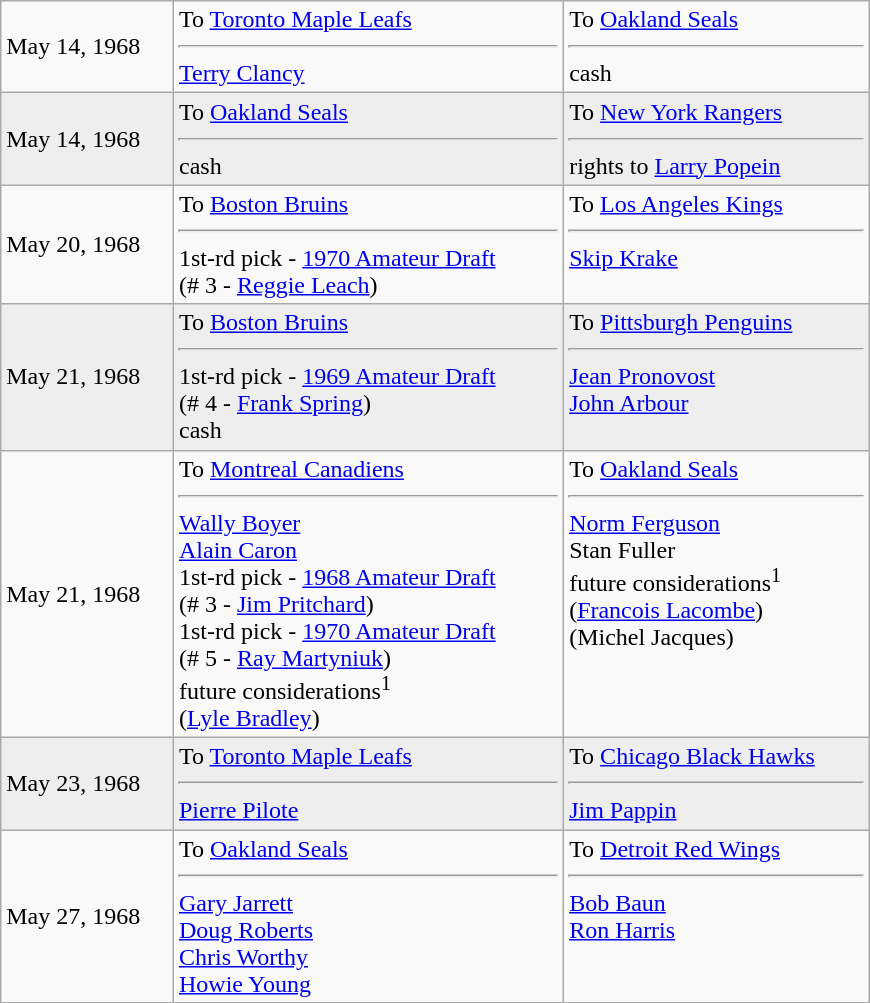<table class="wikitable" style="border:1px solid #999; width:580px;">
<tr>
<td>May 14, 1968</td>
<td valign="top">To <a href='#'>Toronto Maple Leafs</a><hr><a href='#'>Terry Clancy</a></td>
<td valign="top">To <a href='#'>Oakland Seals</a><hr>cash</td>
</tr>
<tr style="background:#eee;">
<td>May 14, 1968</td>
<td valign="top">To <a href='#'>Oakland Seals</a><hr>cash</td>
<td valign="top">To <a href='#'>New York Rangers</a><hr>rights to <a href='#'>Larry Popein</a></td>
</tr>
<tr>
<td>May 20, 1968</td>
<td valign="top">To <a href='#'>Boston Bruins</a><hr>1st-rd pick - <a href='#'>1970 Amateur Draft</a><br>(# 3 - <a href='#'>Reggie Leach</a>)</td>
<td valign="top">To <a href='#'>Los Angeles Kings</a><hr><a href='#'>Skip Krake</a></td>
</tr>
<tr style="background:#eee;">
<td>May 21, 1968</td>
<td valign="top">To <a href='#'>Boston Bruins</a><hr>1st-rd pick - <a href='#'>1969 Amateur Draft</a><br>(# 4 - <a href='#'>Frank Spring</a>)<br>cash</td>
<td valign="top">To <a href='#'>Pittsburgh Penguins</a><hr><a href='#'>Jean Pronovost</a><br><a href='#'>John Arbour</a></td>
</tr>
<tr>
<td>May 21, 1968</td>
<td valign="top">To <a href='#'>Montreal Canadiens</a><hr><a href='#'>Wally Boyer</a><br><a href='#'>Alain Caron</a><br>1st-rd pick - <a href='#'>1968 Amateur Draft</a><br>(# 3 - <a href='#'>Jim Pritchard</a>)<br>1st-rd pick - <a href='#'>1970 Amateur Draft</a><br>(# 5 - <a href='#'>Ray Martyniuk</a>)<br>future considerations<sup>1</sup><br>(<a href='#'>Lyle Bradley</a>)</td>
<td valign="top">To <a href='#'>Oakland Seals</a><hr><a href='#'>Norm Ferguson</a><br>Stan Fuller<br>future considerations<sup>1</sup><br>(<a href='#'>Francois Lacombe</a>)<br>(Michel Jacques)</td>
</tr>
<tr style="background:#eee;">
<td>May 23, 1968</td>
<td valign="top">To <a href='#'>Toronto Maple Leafs</a><hr><a href='#'>Pierre Pilote</a></td>
<td valign="top">To <a href='#'>Chicago Black Hawks</a><hr><a href='#'>Jim Pappin</a></td>
</tr>
<tr>
<td>May 27, 1968</td>
<td valign="top">To <a href='#'>Oakland Seals</a><hr><a href='#'>Gary Jarrett</a><br><a href='#'>Doug Roberts</a><br><a href='#'>Chris Worthy</a><br><a href='#'>Howie Young</a></td>
<td valign="top">To <a href='#'>Detroit Red Wings</a><hr><a href='#'>Bob Baun</a><br><a href='#'>Ron Harris</a><br></td>
</tr>
</table>
